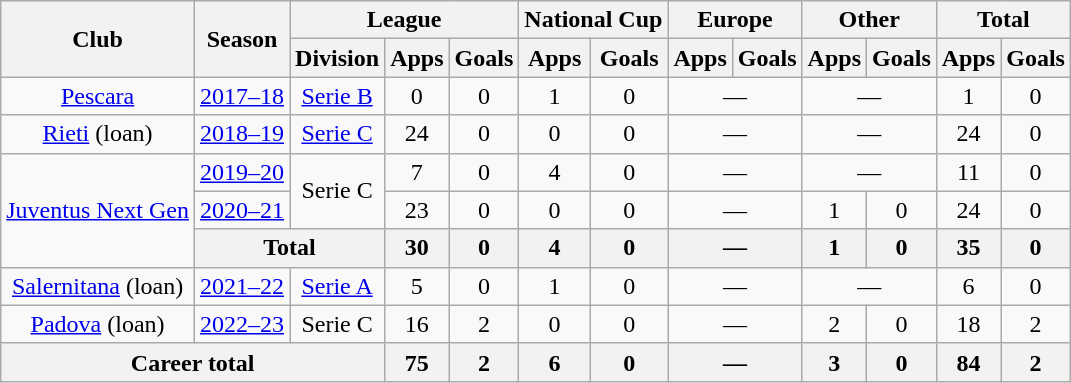<table class="wikitable" style="text-align:center">
<tr>
<th rowspan="2">Club</th>
<th rowspan="2">Season</th>
<th colspan="3">League</th>
<th colspan="2">National Cup</th>
<th colspan="2">Europe</th>
<th colspan="2">Other</th>
<th colspan="2">Total</th>
</tr>
<tr>
<th>Division</th>
<th>Apps</th>
<th>Goals</th>
<th>Apps</th>
<th>Goals</th>
<th>Apps</th>
<th>Goals</th>
<th>Apps</th>
<th>Goals</th>
<th>Apps</th>
<th>Goals</th>
</tr>
<tr>
<td><a href='#'>Pescara</a></td>
<td><a href='#'>2017–18</a></td>
<td><a href='#'>Serie B</a></td>
<td>0</td>
<td>0</td>
<td>1</td>
<td>0</td>
<td colspan="2">—</td>
<td colspan="2">—</td>
<td>1</td>
<td>0</td>
</tr>
<tr>
<td><a href='#'>Rieti</a> (loan)</td>
<td><a href='#'>2018–19</a></td>
<td><a href='#'>Serie C</a></td>
<td>24</td>
<td>0</td>
<td>0</td>
<td>0</td>
<td colspan="2">—</td>
<td colspan="2">—</td>
<td>24</td>
<td>0</td>
</tr>
<tr>
<td rowspan="3"><a href='#'>Juventus Next Gen</a></td>
<td><a href='#'>2019–20</a></td>
<td rowspan="2">Serie C</td>
<td>7</td>
<td>0</td>
<td>4</td>
<td>0</td>
<td colspan="2">—</td>
<td colspan="2">—</td>
<td>11</td>
<td>0</td>
</tr>
<tr>
<td><a href='#'>2020–21</a></td>
<td>23</td>
<td>0</td>
<td>0</td>
<td>0</td>
<td colspan="2">—</td>
<td>1</td>
<td>0</td>
<td>24</td>
<td>0</td>
</tr>
<tr>
<th colspan="2">Total</th>
<th>30</th>
<th>0</th>
<th>4</th>
<th>0</th>
<th colspan="2">—</th>
<th>1</th>
<th>0</th>
<th>35</th>
<th>0</th>
</tr>
<tr>
<td><a href='#'>Salernitana</a> (loan)</td>
<td><a href='#'>2021–22</a></td>
<td><a href='#'>Serie A</a></td>
<td>5</td>
<td>0</td>
<td>1</td>
<td>0</td>
<td colspan="2">—</td>
<td colspan="2">—</td>
<td>6</td>
<td>0</td>
</tr>
<tr>
<td><a href='#'>Padova</a> (loan)</td>
<td><a href='#'>2022–23</a></td>
<td>Serie C</td>
<td>16</td>
<td>2</td>
<td>0</td>
<td>0</td>
<td colspan="2">—</td>
<td>2</td>
<td>0</td>
<td>18</td>
<td>2</td>
</tr>
<tr>
<th colspan="3">Career total</th>
<th>75</th>
<th>2</th>
<th>6</th>
<th>0</th>
<th colspan="2">—</th>
<th>3</th>
<th>0</th>
<th>84</th>
<th>2</th>
</tr>
</table>
